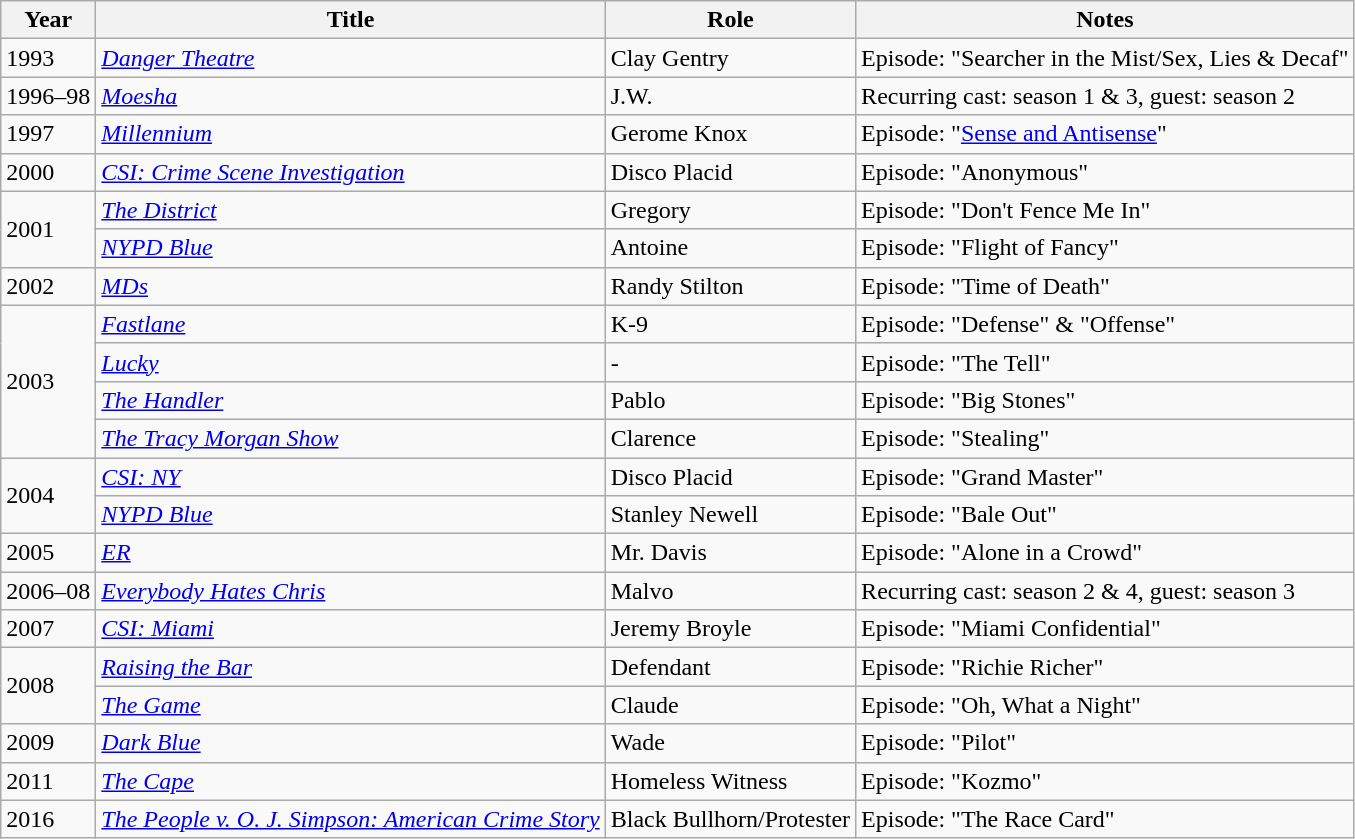<table class="wikitable sortable">
<tr>
<th>Year</th>
<th>Title</th>
<th>Role</th>
<th class="unsortable">Notes</th>
</tr>
<tr>
<td>1993</td>
<td><em><a href='#'>Danger Theatre</a></em></td>
<td>Clay Gentry</td>
<td>Episode: "Searcher in the Mist/Sex, Lies & Decaf"</td>
</tr>
<tr>
<td>1996–98</td>
<td><em><a href='#'>Moesha</a></em></td>
<td>J.W.</td>
<td>Recurring cast: season 1 & 3, guest: season 2</td>
</tr>
<tr>
<td>1997</td>
<td><em><a href='#'>Millennium</a></em></td>
<td>Gerome Knox</td>
<td>Episode: "<a href='#'>Sense and Antisense</a>"</td>
</tr>
<tr>
<td>2000</td>
<td><em><a href='#'>CSI: Crime Scene Investigation</a></em></td>
<td>Disco Placid</td>
<td>Episode: "Anonymous"</td>
</tr>
<tr>
<td rowspan="2">2001</td>
<td><em><a href='#'>The District</a></em></td>
<td>Gregory</td>
<td>Episode: "Don't Fence Me In"</td>
</tr>
<tr>
<td><em><a href='#'>NYPD Blue</a></em></td>
<td>Antoine</td>
<td>Episode: "Flight of Fancy"</td>
</tr>
<tr>
<td>2002</td>
<td><em><a href='#'>MDs</a></em></td>
<td>Randy Stilton</td>
<td>Episode: "Time of Death"</td>
</tr>
<tr>
<td rowspan="4">2003</td>
<td><em><a href='#'>Fastlane</a></em></td>
<td>K-9</td>
<td>Episode: "Defense" & "Offense"</td>
</tr>
<tr>
<td><em><a href='#'>Lucky</a></em></td>
<td>-</td>
<td>Episode: "The Tell"</td>
</tr>
<tr>
<td><em><a href='#'>The Handler</a></em></td>
<td>Pablo</td>
<td>Episode: "Big Stones"</td>
</tr>
<tr>
<td><em><a href='#'>The Tracy Morgan Show</a></em></td>
<td>Clarence</td>
<td>Episode: "Stealing"</td>
</tr>
<tr>
<td rowspan="2">2004</td>
<td><em><a href='#'>CSI: NY</a></em></td>
<td>Disco Placid</td>
<td>Episode: "Grand Master"</td>
</tr>
<tr>
<td><em><a href='#'>NYPD Blue</a></em></td>
<td>Stanley Newell</td>
<td>Episode: "Bale Out"</td>
</tr>
<tr>
<td>2005</td>
<td><em><a href='#'>ER</a></em></td>
<td>Mr. Davis</td>
<td>Episode: "Alone in a Crowd"</td>
</tr>
<tr>
<td>2006–08</td>
<td><em><a href='#'>Everybody Hates Chris</a></em></td>
<td>Malvo</td>
<td>Recurring cast: season 2 & 4, guest: season 3</td>
</tr>
<tr>
<td>2007</td>
<td><em><a href='#'>CSI: Miami</a></em></td>
<td>Jeremy Broyle</td>
<td>Episode: "Miami Confidential"</td>
</tr>
<tr>
<td rowspan="2">2008</td>
<td><em><a href='#'>Raising the Bar</a></em></td>
<td>Defendant</td>
<td>Episode: "Richie Richer"</td>
</tr>
<tr>
<td><em><a href='#'>The Game</a></em></td>
<td>Claude</td>
<td>Episode: "Oh, What a Night"</td>
</tr>
<tr>
<td>2009</td>
<td><em><a href='#'>Dark Blue</a></em></td>
<td>Wade</td>
<td>Episode: "Pilot"</td>
</tr>
<tr>
<td>2011</td>
<td><em><a href='#'>The Cape</a></em></td>
<td>Homeless Witness</td>
<td>Episode: "Kozmo"</td>
</tr>
<tr>
<td>2016</td>
<td><em><a href='#'>The People v. O. J. Simpson: American Crime Story</a></em></td>
<td>Black Bullhorn/Protester</td>
<td>Episode: "The Race Card"</td>
</tr>
</table>
